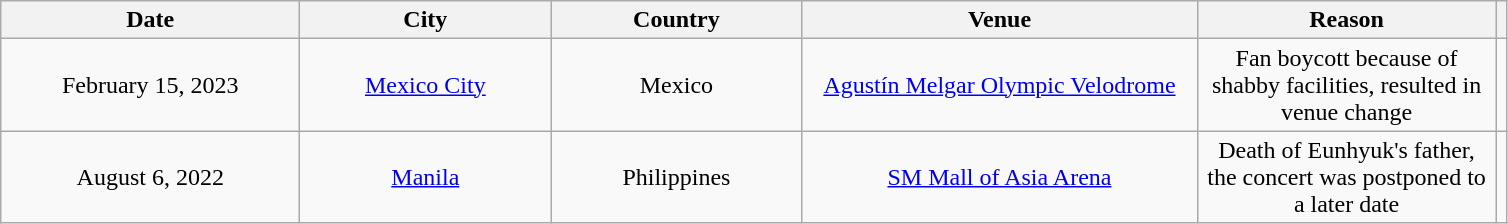<table class="wikitable" style="text-align:center;">
<tr>
<th scope="col" style="width:12em;">Date</th>
<th scope="col" style="width:10em;">City</th>
<th scope="col" style="width:10em;">Country</th>
<th scope="col" style="width:16em;">Venue</th>
<th scope="col" style="width:12em;">Reason</th>
<th scope="col"></th>
</tr>
<tr>
<td>February 15, 2023</td>
<td><a href='#'>Mexico City</a></td>
<td>Mexico</td>
<td><a href='#'>Agustín Melgar Olympic Velodrome</a></td>
<td>Fan boycott because of shabby facilities, resulted in venue change</td>
<td></td>
</tr>
<tr>
<td>August 6, 2022</td>
<td><a href='#'>Manila</a></td>
<td>Philippines</td>
<td><a href='#'>SM Mall of Asia Arena</a></td>
<td>Death of Eunhyuk's father, the concert was postponed to a later date</td>
<td><br></td>
</tr>
</table>
